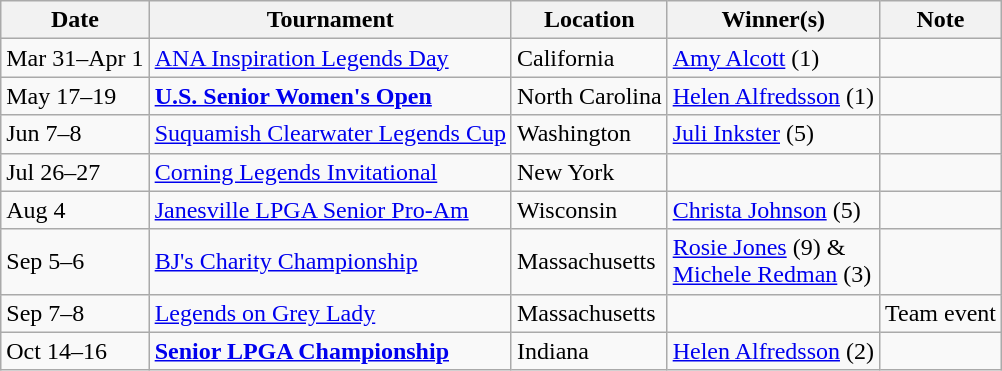<table class="wikitable">
<tr>
<th>Date</th>
<th>Tournament</th>
<th>Location</th>
<th>Winner(s)</th>
<th>Note</th>
</tr>
<tr>
<td>Mar 31–Apr 1</td>
<td><a href='#'>ANA Inspiration Legends Day</a></td>
<td>California</td>
<td> <a href='#'>Amy Alcott</a> (1)</td>
<td></td>
</tr>
<tr>
<td>May 17–19</td>
<td><strong><a href='#'>U.S. Senior Women's Open</a></strong></td>
<td>North Carolina</td>
<td> <a href='#'>Helen Alfredsson</a> (1)</td>
<td></td>
</tr>
<tr>
<td>Jun 7–8</td>
<td><a href='#'>Suquamish Clearwater Legends Cup</a></td>
<td>Washington</td>
<td> <a href='#'>Juli Inkster</a> (5)</td>
<td></td>
</tr>
<tr>
<td>Jul 26–27</td>
<td><a href='#'>Corning Legends Invitational</a></td>
<td>New York</td>
<td></td>
<td></td>
</tr>
<tr>
<td>Aug 4</td>
<td><a href='#'>Janesville LPGA Senior Pro-Am</a></td>
<td>Wisconsin</td>
<td> <a href='#'>Christa Johnson</a> (5)</td>
<td></td>
</tr>
<tr>
<td>Sep 5–6</td>
<td><a href='#'>BJ's Charity Championship</a></td>
<td>Massachusetts</td>
<td> <a href='#'>Rosie Jones</a> (9) &<br> <a href='#'>Michele Redman</a> (3)</td>
<td></td>
</tr>
<tr>
<td>Sep 7–8</td>
<td><a href='#'>Legends on Grey Lady</a></td>
<td>Massachusetts</td>
<td></td>
<td>Team event</td>
</tr>
<tr>
<td>Oct 14–16</td>
<td><strong><a href='#'>Senior LPGA Championship</a></strong></td>
<td>Indiana</td>
<td> <a href='#'>Helen Alfredsson</a> (2)</td>
<td></td>
</tr>
</table>
